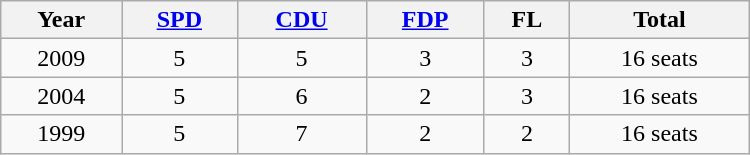<table class="wikitable" width="500">
<tr>
<th>Year</th>
<th><a href='#'>SPD</a></th>
<th><a href='#'>CDU</a></th>
<th><a href='#'>FDP</a></th>
<th>FL</th>
<th>Total</th>
</tr>
<tr align="center">
<td>2009</td>
<td>5</td>
<td>5</td>
<td>3</td>
<td>3</td>
<td>16 seats</td>
</tr>
<tr align="center">
<td>2004</td>
<td>5</td>
<td>6</td>
<td>2</td>
<td>3</td>
<td>16 seats</td>
</tr>
<tr align="center">
<td>1999</td>
<td>5</td>
<td>7</td>
<td>2</td>
<td>2</td>
<td>16 seats</td>
</tr>
</table>
